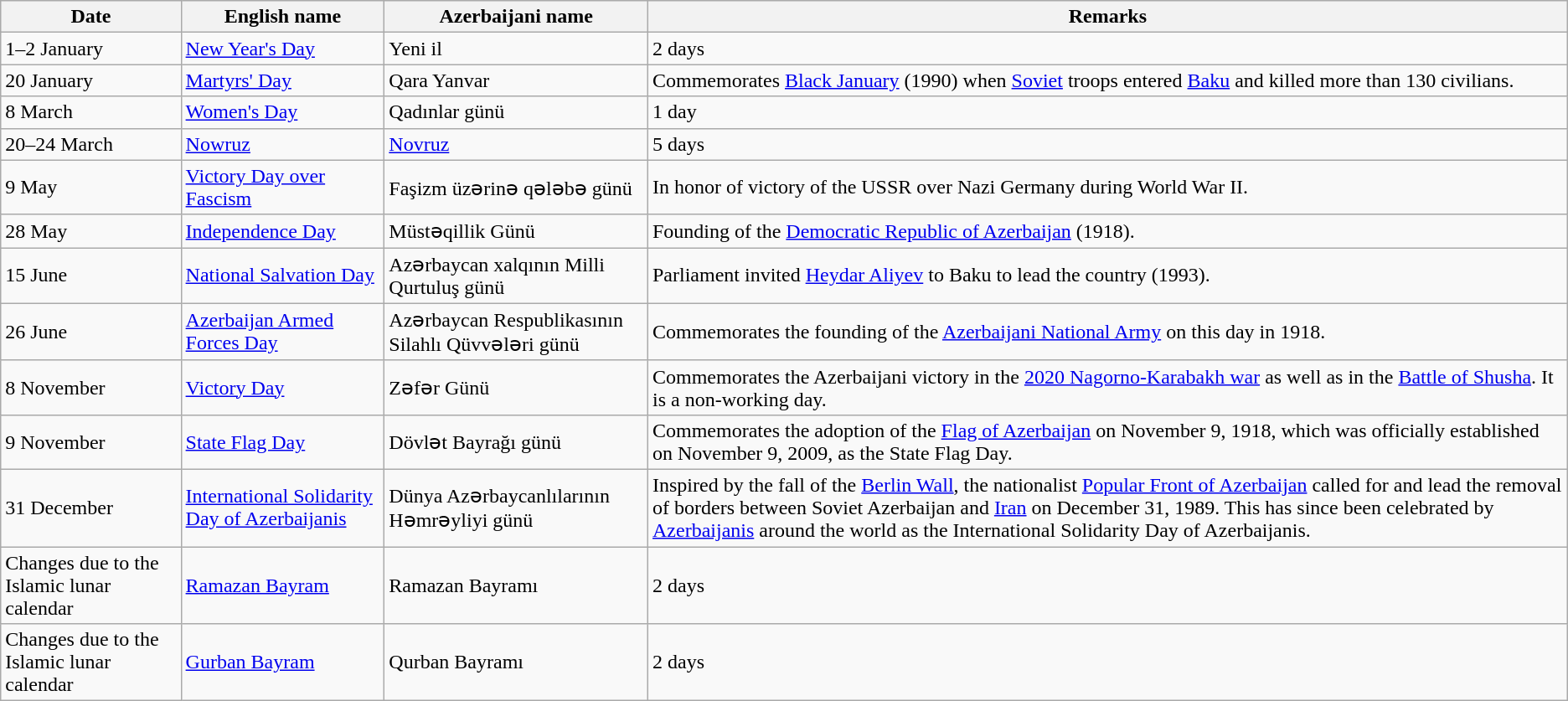<table class="wikitable sortable">
<tr style=background:#efefef;>
<th>Date</th>
<th>English name</th>
<th>Azerbaijani name</th>
<th>Remarks</th>
</tr>
<tr>
<td>1–2 January</td>
<td><a href='#'>New Year's Day</a></td>
<td>Yeni il</td>
<td>2 days</td>
</tr>
<tr>
<td>20 January</td>
<td><a href='#'>Martyrs' Day</a></td>
<td>Qara Yanvar</td>
<td>Commemorates <a href='#'>Black January</a> (1990) when <a href='#'>Soviet</a> troops entered <a href='#'>Baku</a> and killed more than 130 civilians.</td>
</tr>
<tr>
<td>8 March</td>
<td><a href='#'>Women's Day</a></td>
<td>Qadınlar günü</td>
<td>1 day</td>
</tr>
<tr>
<td>20–24 March</td>
<td><a href='#'>Nowruz</a></td>
<td><a href='#'>Novruz</a></td>
<td>5 days</td>
</tr>
<tr>
<td>9 May</td>
<td><a href='#'>Victory Day over Fascism</a></td>
<td>Faşizm üzərinə qələbə günü</td>
<td>In honor of victory of the USSR over Nazi Germany during World War II.</td>
</tr>
<tr>
<td>28 May</td>
<td><a href='#'>Independence Day</a></td>
<td>Müstəqillik Günü</td>
<td>Founding of the <a href='#'>Democratic Republic of Azerbaijan</a> (1918).</td>
</tr>
<tr>
<td>15 June</td>
<td><a href='#'>National Salvation Day</a></td>
<td>Azərbaycan xalqının Milli Qurtuluş günü</td>
<td>Parliament invited <a href='#'>Heydar Aliyev</a> to Baku to lead the country (1993).</td>
</tr>
<tr>
<td>26 June</td>
<td><a href='#'>Azerbaijan Armed Forces Day</a></td>
<td>Azərbaycan Respublikasının Silahlı Qüvvələri günü</td>
<td>Commemorates the founding of the <a href='#'>Azerbaijani National Army</a> on this day in 1918.</td>
</tr>
<tr>
<td>8 November</td>
<td><a href='#'>Victory Day</a></td>
<td>Zəfər Günü</td>
<td>Commemorates the Azerbaijani victory in the <a href='#'>2020 Nagorno-Karabakh war</a> as well as in the <a href='#'>Battle of Shusha</a>. It is a non-working day.</td>
</tr>
<tr>
<td>9 November</td>
<td><a href='#'>State Flag Day</a></td>
<td>Dövlət Bayrağı günü</td>
<td>Commemorates the adoption of the <a href='#'>Flag of Azerbaijan</a> on November 9, 1918, which was officially established on November 9, 2009, as the State Flag Day.</td>
</tr>
<tr>
<td>31 December</td>
<td><a href='#'>International Solidarity Day of Azerbaijanis</a></td>
<td>Dünya Azərbaycanlılarının Həmrəyliyi günü</td>
<td>Inspired by the fall of the <a href='#'>Berlin Wall</a>, the nationalist <a href='#'>Popular Front of Azerbaijan</a> called for and lead the removal of borders between Soviet Azerbaijan and <a href='#'>Iran</a> on December 31, 1989. This has since been celebrated by <a href='#'>Azerbaijanis</a> around the world as the International Solidarity Day of Azerbaijanis.</td>
</tr>
<tr>
<td>Changes due to the Islamic lunar calendar</td>
<td><a href='#'>Ramazan Bayram</a></td>
<td>Ramazan Bayramı</td>
<td>2 days</td>
</tr>
<tr>
<td>Changes due to the Islamic lunar calendar</td>
<td><a href='#'>Gurban Bayram</a></td>
<td>Qurban Bayramı</td>
<td>2 days</td>
</tr>
</table>
